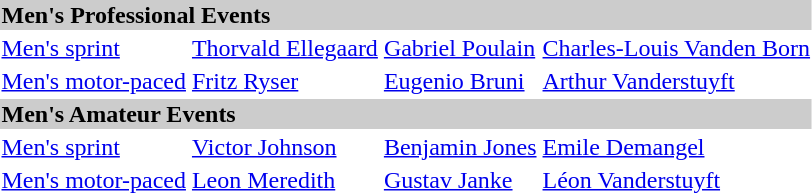<table>
<tr bgcolor="#cccccc">
<td colspan=7><strong>Men's Professional Events</strong></td>
</tr>
<tr>
<td><a href='#'>Men's sprint</a> <br></td>
<td><a href='#'>Thorvald Ellegaard</a><br></td>
<td><a href='#'>Gabriel Poulain</a><br></td>
<td><a href='#'>Charles-Louis Vanden Born</a><br></td>
</tr>
<tr>
<td><a href='#'>Men's motor-paced</a><br></td>
<td><a href='#'>Fritz Ryser</a><br></td>
<td><a href='#'>Eugenio Bruni</a><br></td>
<td><a href='#'>Arthur Vanderstuyft</a><br></td>
</tr>
<tr bgcolor="#cccccc">
<td colspan=7><strong>Men's Amateur Events</strong></td>
</tr>
<tr>
<td><a href='#'>Men's sprint</a> <br></td>
<td><a href='#'>Victor Johnson</a>  <br></td>
<td><a href='#'>Benjamin Jones</a> <br></td>
<td><a href='#'>Emile Demangel</a> <br></td>
</tr>
<tr>
<td><a href='#'>Men's motor-paced</a><br></td>
<td><a href='#'>Leon Meredith</a><br></td>
<td><a href='#'>Gustav Janke</a><br></td>
<td><a href='#'>Léon Vanderstuyft</a><br></td>
</tr>
</table>
